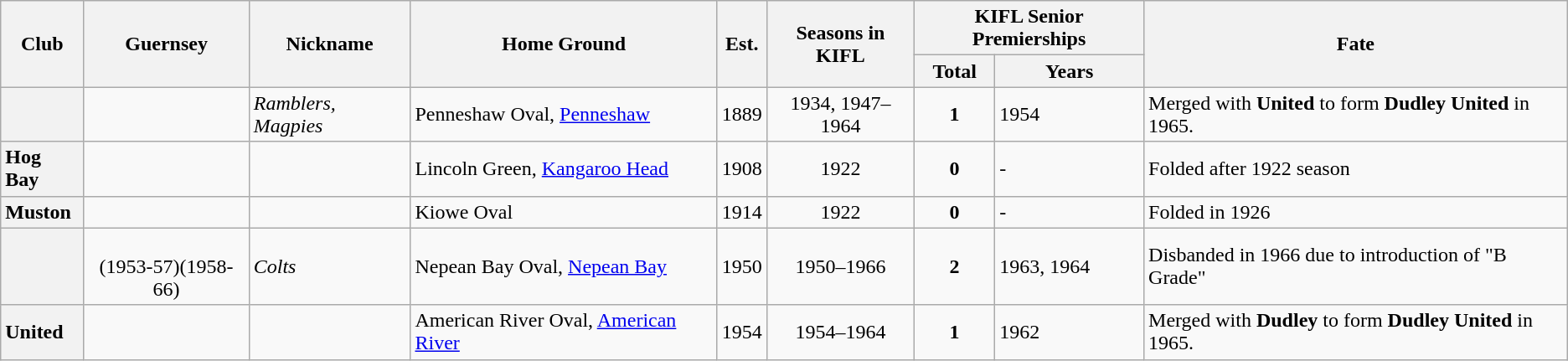<table class="wikitable sortable">
<tr>
<th rowspan="2">Club</th>
<th rowspan="2">Guernsey</th>
<th rowspan="2">Nickname</th>
<th rowspan="2">Home Ground</th>
<th rowspan="2">Est.</th>
<th rowspan="2">Seasons in KIFL</th>
<th colspan="2">KIFL Senior Premierships</th>
<th rowspan="2">Fate</th>
</tr>
<tr>
<th>Total</th>
<th>Years</th>
</tr>
<tr>
<th style="text-align:left"></th>
<td align="center"></td>
<td><em>Ramblers, Magpies</em></td>
<td>Penneshaw Oval, <a href='#'>Penneshaw</a></td>
<td align="center">1889</td>
<td align="center">1934, 1947–1964</td>
<td align="center"><strong>1</strong></td>
<td>1954</td>
<td>Merged with <strong>United</strong> to form <strong>Dudley United</strong> in 1965.</td>
</tr>
<tr>
<th style="text-align:left">Hog Bay</th>
<td></td>
<td></td>
<td>Lincoln Green, <a href='#'>Kangaroo Head</a></td>
<td align="center">1908</td>
<td align="center">1922</td>
<td align="center"><strong>0</strong></td>
<td>-</td>
<td>Folded after 1922 season</td>
</tr>
<tr>
<th style="text-align:left">Muston</th>
<td></td>
<td></td>
<td>Kiowe Oval</td>
<td>1914</td>
<td align="center">1922</td>
<td align="center"><strong>0</strong></td>
<td>-</td>
<td>Folded in 1926</td>
</tr>
<tr>
<th style="text-align:left"></th>
<td align="center"><br>(1953-57)(1958-66)</td>
<td><em>Colts</em></td>
<td>Nepean Bay Oval, <a href='#'>Nepean Bay</a></td>
<td align="center">1950</td>
<td align="center">1950–1966</td>
<td align="center"><strong>2</strong></td>
<td>1963, 1964</td>
<td>Disbanded in 1966 due to introduction of "B Grade"</td>
</tr>
<tr>
<th style="text-align:left">United</th>
<td align="center"></td>
<td></td>
<td>American River Oval, <a href='#'>American River</a></td>
<td align="center">1954</td>
<td align="center">1954–1964</td>
<td align="center"><strong>1</strong></td>
<td>1962</td>
<td>Merged with <strong>Dudley</strong> to form <strong>Dudley United</strong> in 1965.</td>
</tr>
</table>
